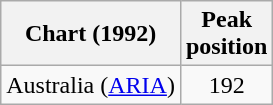<table class="wikitable">
<tr>
<th>Chart (1992)</th>
<th>Peak<br>position</th>
</tr>
<tr>
<td>Australia (<a href='#'>ARIA</a>)</td>
<td align="center">192</td>
</tr>
</table>
